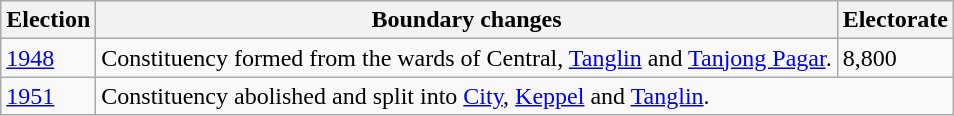<table class="wikitable">
<tr>
<th>Election</th>
<th>Boundary changes</th>
<th>Electorate</th>
</tr>
<tr>
<td><a href='#'>1948</a></td>
<td>Constituency formed from the wards of Central, <a href='#'>Tanglin</a> and <a href='#'>Tanjong Pagar</a>.</td>
<td>8,800</td>
</tr>
<tr>
<td><a href='#'>1951</a></td>
<td colspan="2">Constituency abolished and split into <a href='#'>City</a>, <a href='#'>Keppel</a> and <a href='#'>Tanglin</a>.</td>
</tr>
</table>
